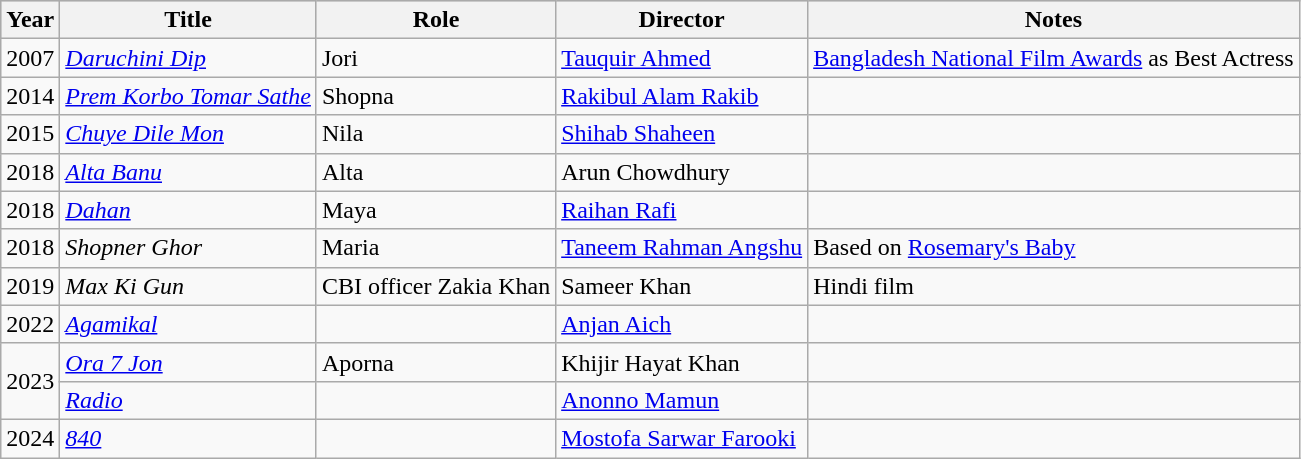<table class="wikitable sortable">
<tr style="background:#ccc; text-align:center;">
<th>Year</th>
<th>Title</th>
<th>Role</th>
<th>Director</th>
<th class="unsortable">Notes</th>
</tr>
<tr>
<td>2007</td>
<td><em><a href='#'>Daruchini Dip</a></em></td>
<td>Jori</td>
<td><a href='#'>Tauquir Ahmed</a></td>
<td> <a href='#'>Bangladesh National Film Awards</a> as Best Actress</td>
</tr>
<tr>
<td>2014</td>
<td><em><a href='#'>Prem Korbo Tomar Sathe</a></em></td>
<td>Shopna</td>
<td><a href='#'>Rakibul Alam Rakib</a></td>
<td></td>
</tr>
<tr>
<td>2015</td>
<td><em><a href='#'>Chuye Dile Mon</a></em></td>
<td>Nila</td>
<td><a href='#'>Shihab Shaheen</a></td>
<td></td>
</tr>
<tr>
<td>2018</td>
<td><em><a href='#'>Alta Banu</a></em></td>
<td>Alta</td>
<td>Arun Chowdhury</td>
<td></td>
</tr>
<tr>
<td>2018</td>
<td><em><a href='#'>Dahan</a></em></td>
<td>Maya</td>
<td><a href='#'>Raihan Rafi</a></td>
<td></td>
</tr>
<tr>
<td>2018</td>
<td><em>Shopner Ghor</em></td>
<td>Maria</td>
<td><a href='#'>Taneem Rahman Angshu</a></td>
<td>Based on <a href='#'>Rosemary's Baby</a></td>
</tr>
<tr>
<td>2019</td>
<td><em>Max Ki Gun</em></td>
<td>CBI officer Zakia Khan</td>
<td>Sameer Khan</td>
<td>Hindi film</td>
</tr>
<tr>
<td>2022</td>
<td><em><a href='#'>Agamikal</a></em></td>
<td></td>
<td><a href='#'>Anjan Aich</a></td>
<td></td>
</tr>
<tr>
<td rowspan="2">2023</td>
<td><em><a href='#'>Ora 7 Jon</a></em></td>
<td>Aporna</td>
<td>Khijir Hayat Khan</td>
<td></td>
</tr>
<tr>
<td><em><a href='#'>Radio</a></em></td>
<td></td>
<td><a href='#'>Anonno Mamun</a></td>
<td></td>
</tr>
<tr>
<td>2024</td>
<td><em><a href='#'>840</a></em></td>
<td></td>
<td><a href='#'>Mostofa Sarwar Farooki</a></td>
<td></td>
</tr>
</table>
